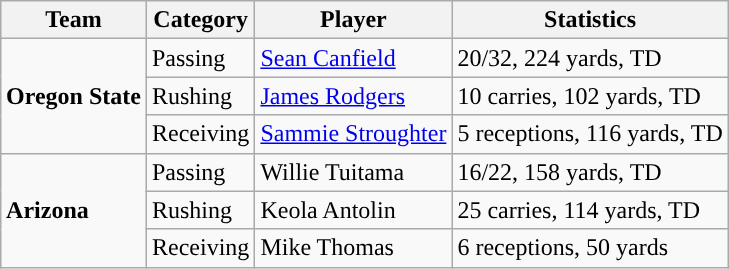<table class="wikitable" style="float: right;">
<tr>
<th>Team</th>
<th>Category</th>
<th>Player</th>
<th>Statistics</th>
</tr>
<tr>
<td rowspan=3><strong>Oregon State</strong></td>
<td>Passing</td>
<td><a href='#'>Sean Canfield</a></td>
<td>20/32, 224 yards, TD</td>
</tr>
<tr>
<td>Rushing</td>
<td><a href='#'>James Rodgers</a></td>
<td>10 carries, 102 yards, TD</td>
</tr>
<tr>
<td>Receiving</td>
<td><a href='#'>Sammie Stroughter</a></td>
<td>5 receptions, 116 yards, TD</td>
</tr>
<tr>
<td rowspan=3><strong>Arizona</strong></td>
<td>Passing</td>
<td>Willie Tuitama</td>
<td>16/22, 158 yards, TD</td>
</tr>
<tr>
<td>Rushing</td>
<td>Keola Antolin</td>
<td>25 carries, 114 yards, TD</td>
</tr>
<tr>
<td>Receiving</td>
<td>Mike Thomas</td>
<td>6 receptions, 50 yards</td>
</tr>
</table>
